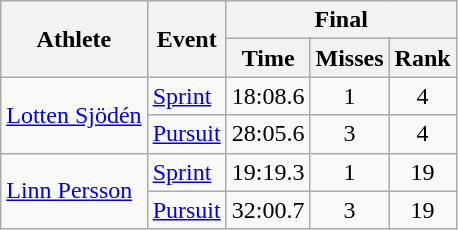<table class="wikitable">
<tr>
<th rowspan="2">Athlete</th>
<th rowspan="2">Event</th>
<th colspan="3">Final</th>
</tr>
<tr>
<th>Time</th>
<th>Misses</th>
<th>Rank</th>
</tr>
<tr>
<td rowspan="2"><a href='#'>Lotten Sjödén</a></td>
<td><a href='#'>Sprint</a></td>
<td align="center">18:08.6</td>
<td align="center">1</td>
<td align="center">4</td>
</tr>
<tr>
<td><a href='#'>Pursuit</a></td>
<td align="center">28:05.6</td>
<td align="center">3</td>
<td align="center">4</td>
</tr>
<tr>
<td rowspan="4"><a href='#'>Linn Persson</a></td>
<td><a href='#'>Sprint</a></td>
<td align="center">19:19.3</td>
<td align="center">1</td>
<td align="center">19</td>
</tr>
<tr>
<td><a href='#'>Pursuit</a></td>
<td align="center">32:00.7</td>
<td align="center">3</td>
<td align="center">19</td>
</tr>
</table>
